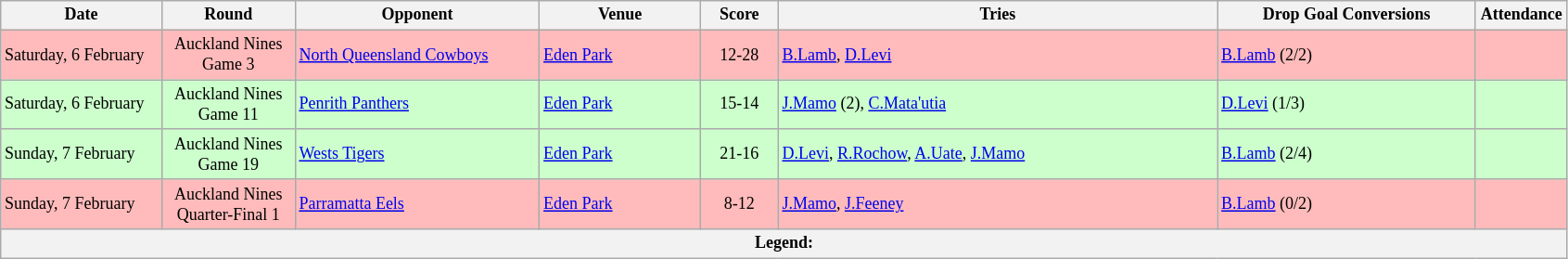<table class="wikitable" style="font-size:75%;">
<tr>
<th style="width:110px;">Date</th>
<th style="width:90px;">Round</th>
<th style="width:170px;">Opponent</th>
<th style="width:110px;">Venue</th>
<th style="width:50px;">Score</th>
<th style="width:310px;">Tries</th>
<th style="width:180px;">Drop Goal Conversions</th>
<th style="width:60px;">Attendance</th>
</tr>
<tr style="background:#fbb;">
<td>Saturday, 6 February</td>
<td style="text-align:center;">Auckland Nines Game 3</td>
<td> <a href='#'>North Queensland Cowboys</a></td>
<td><a href='#'>Eden Park</a></td>
<td style="text-align:center;">12-28</td>
<td><a href='#'>B.Lamb</a>, <a href='#'>D.Levi</a></td>
<td><a href='#'>B.Lamb</a> (2/2)</td>
<td style="text-align:center;"></td>
</tr>
<tr style="background:#cfc;">
<td>Saturday, 6 February</td>
<td style="text-align:center;">Auckland Nines Game 11</td>
<td> <a href='#'>Penrith Panthers</a></td>
<td><a href='#'>Eden Park</a></td>
<td style="text-align:center;">15-14</td>
<td><a href='#'>J.Mamo</a> (2), <a href='#'>C.Mata'utia</a></td>
<td><a href='#'>D.Levi</a> (1/3)</td>
<td style="text-align:center;"></td>
</tr>
<tr style="background:#cfc;">
<td>Sunday, 7 February</td>
<td style="text-align:center;">Auckland Nines Game 19</td>
<td> <a href='#'>Wests Tigers</a></td>
<td><a href='#'>Eden Park</a></td>
<td style="text-align:center;">21-16</td>
<td><a href='#'>D.Levi</a>, <a href='#'>R.Rochow</a>, <a href='#'>A.Uate</a>, <a href='#'>J.Mamo</a></td>
<td><a href='#'>B.Lamb</a> (2/4)</td>
<td style="text-align:center;"></td>
</tr>
<tr style="background:#fbb;">
<td>Sunday, 7 February</td>
<td style="text-align:center;">Auckland Nines Quarter-Final 1</td>
<td> <a href='#'>Parramatta Eels</a></td>
<td><a href='#'>Eden Park</a></td>
<td style="text-align:center;">8-12</td>
<td><a href='#'>J.Mamo</a>, <a href='#'>J.Feeney</a></td>
<td><a href='#'>B.Lamb</a> (0/2)</td>
<td style="text-align:center;"></td>
</tr>
<tr>
<th colspan="11"><strong>Legend</strong>:   </th>
</tr>
</table>
